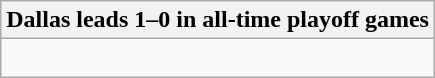<table class="wikitable collapsible collapsed">
<tr>
<th>Dallas leads 1–0 in all-time playoff games</th>
</tr>
<tr>
<td><br></td>
</tr>
</table>
